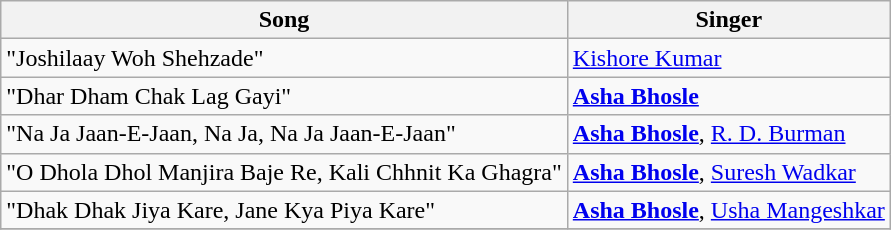<table class="wikitable">
<tr>
<th>Song</th>
<th>Singer</th>
</tr>
<tr>
<td>"Joshilaay Woh Shehzade"</td>
<td><a href='#'>Kishore Kumar</a></td>
</tr>
<tr>
<td>"Dhar Dham Chak Lag Gayi"</td>
<td><strong><a href='#'>Asha Bhosle</a></strong></td>
</tr>
<tr>
<td>"Na Ja Jaan-E-Jaan, Na Ja, Na Ja Jaan-E-Jaan"</td>
<td><strong><a href='#'>Asha Bhosle</a></strong>, <a href='#'>R. D. Burman</a></td>
</tr>
<tr>
<td>"O Dhola Dhol Manjira Baje Re, Kali Chhnit Ka Ghagra"</td>
<td><strong><a href='#'>Asha Bhosle</a></strong>, <a href='#'>Suresh Wadkar</a></td>
</tr>
<tr>
<td>"Dhak Dhak Jiya Kare, Jane Kya Piya Kare"</td>
<td><strong><a href='#'>Asha Bhosle</a></strong>, <a href='#'>Usha Mangeshkar</a></td>
</tr>
<tr>
</tr>
</table>
